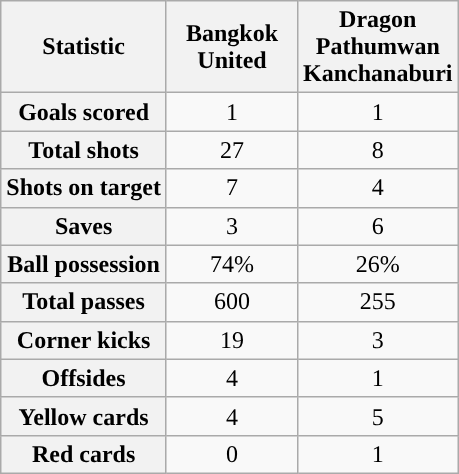<table class="wikitable plainrowheaders" style="text-align:center">
<tr>
<th scope="col">Statistic</th>
<th scope="col" style="width:80px">Bangkok United</th>
<th scope="col" style="width:80px">Dragon Pathumwan Kanchanaburi</th>
</tr>
<tr>
<th scope=row>Goals scored</th>
<td>1</td>
<td>1</td>
</tr>
<tr>
<th scope=row>Total shots</th>
<td>27</td>
<td>8</td>
</tr>
<tr>
<th scope=row>Shots on target</th>
<td>7</td>
<td>4</td>
</tr>
<tr>
<th scope=row>Saves</th>
<td>3</td>
<td>6</td>
</tr>
<tr>
<th scope=row>Ball possession</th>
<td>74%</td>
<td>26%</td>
</tr>
<tr>
<th scope=row>Total passes</th>
<td>600</td>
<td>255</td>
</tr>
<tr>
<th scope=row>Corner kicks</th>
<td>19</td>
<td>3</td>
</tr>
<tr>
<th scope=row>Offsides</th>
<td>4</td>
<td>1</td>
</tr>
<tr>
<th scope=row>Yellow cards</th>
<td>4</td>
<td>5</td>
</tr>
<tr>
<th scope=row>Red cards</th>
<td>0</td>
<td>1</td>
</tr>
</table>
